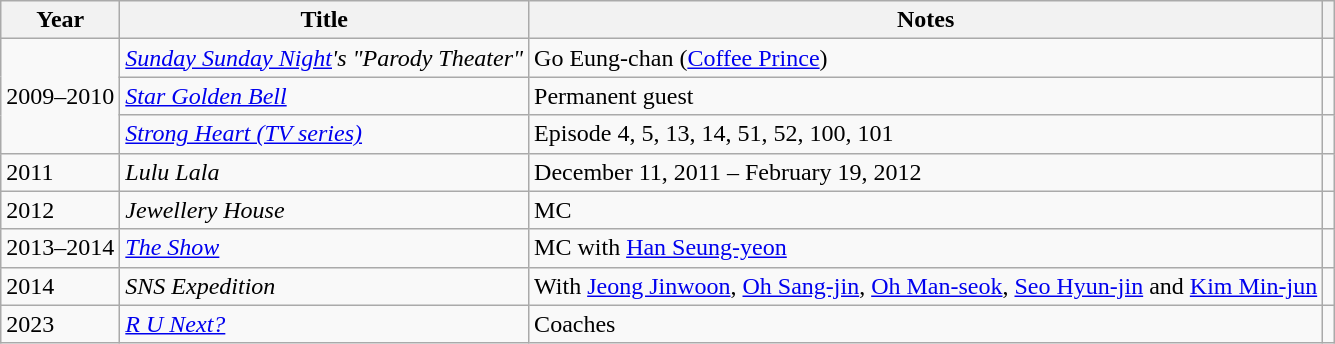<table class="wikitable">
<tr>
<th scope="col">Year</th>
<th scope="col">Title</th>
<th scope="col">Notes</th>
<th scope="col" class="unsortable"></th>
</tr>
<tr>
<td rowspan="3">2009–2010</td>
<td><em><a href='#'>Sunday Sunday Night</a>'s "Parody Theater"</em></td>
<td>Go Eung-chan (<a href='#'>Coffee Prince</a>)</td>
<td></td>
</tr>
<tr>
<td><em><a href='#'>Star Golden Bell</a></em></td>
<td>Permanent guest</td>
<td></td>
</tr>
<tr>
<td><em><a href='#'>Strong Heart (TV series)</a></em></td>
<td>Episode 4, 5, 13, 14, 51, 52, 100, 101</td>
<td></td>
</tr>
<tr>
<td>2011</td>
<td><em>Lulu Lala</em></td>
<td>December 11, 2011 – February 19, 2012</td>
<td></td>
</tr>
<tr>
<td>2012</td>
<td><em>Jewellery House</em></td>
<td>MC</td>
<td></td>
</tr>
<tr>
<td>2013–2014</td>
<td><em><a href='#'>The Show</a></em></td>
<td>MC with <a href='#'>Han Seung-yeon</a></td>
<td></td>
</tr>
<tr>
<td>2014</td>
<td><em>SNS Expedition</em></td>
<td>With <a href='#'>Jeong Jinwoon</a>, <a href='#'>Oh Sang-jin</a>, <a href='#'>Oh Man-seok</a>, <a href='#'>Seo Hyun-jin</a> and <a href='#'>Kim Min-jun</a></td>
<td></td>
</tr>
<tr>
<td>2023</td>
<td><em><a href='#'>R U Next?</a></em></td>
<td>Coaches</td>
<td></td>
</tr>
</table>
